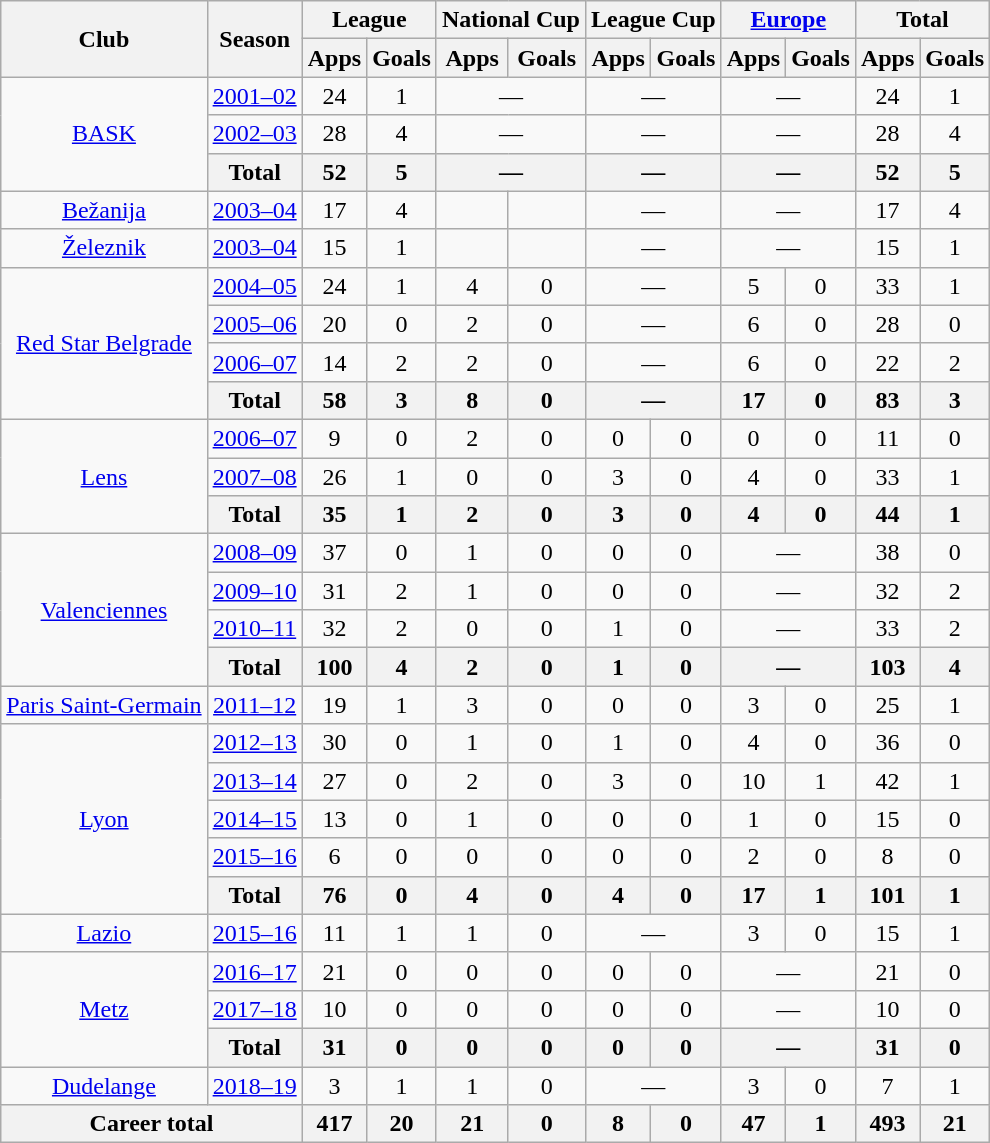<table class="wikitable" style="text-align: center;">
<tr>
<th rowspan="2">Club</th>
<th rowspan="2">Season</th>
<th colspan="2">League</th>
<th colspan="2">National Cup</th>
<th colspan="2">League Cup</th>
<th colspan="2"><a href='#'>Europe</a></th>
<th colspan="2">Total</th>
</tr>
<tr>
<th>Apps</th>
<th>Goals</th>
<th>Apps</th>
<th>Goals</th>
<th>Apps</th>
<th>Goals</th>
<th>Apps</th>
<th>Goals</th>
<th>Apps</th>
<th>Goals</th>
</tr>
<tr>
<td rowspan="3"><a href='#'>BASK</a></td>
<td><a href='#'>2001–02</a></td>
<td>24</td>
<td>1</td>
<td colspan="2">—</td>
<td colspan="2">—</td>
<td colspan="2">—</td>
<td>24</td>
<td>1</td>
</tr>
<tr>
<td><a href='#'>2002–03</a></td>
<td>28</td>
<td>4</td>
<td colspan="2">—</td>
<td colspan="2">—</td>
<td colspan="2">—</td>
<td>28</td>
<td>4</td>
</tr>
<tr>
<th>Total</th>
<th>52</th>
<th>5</th>
<th colspan="2">—</th>
<th colspan="2">—</th>
<th colspan="2">—</th>
<th>52</th>
<th>5</th>
</tr>
<tr>
<td><a href='#'>Bežanija</a></td>
<td><a href='#'>2003–04</a></td>
<td>17</td>
<td>4</td>
<td></td>
<td></td>
<td colspan="2">—</td>
<td colspan="2">—</td>
<td>17</td>
<td>4</td>
</tr>
<tr>
<td><a href='#'>Železnik</a></td>
<td><a href='#'>2003–04</a></td>
<td>15</td>
<td>1</td>
<td></td>
<td></td>
<td colspan="2">—</td>
<td colspan="2">—</td>
<td>15</td>
<td>1</td>
</tr>
<tr>
<td rowspan="4"><a href='#'>Red Star Belgrade</a></td>
<td><a href='#'>2004–05</a></td>
<td>24</td>
<td>1</td>
<td>4</td>
<td>0</td>
<td colspan="2">—</td>
<td>5</td>
<td>0</td>
<td>33</td>
<td>1</td>
</tr>
<tr>
<td><a href='#'>2005–06</a></td>
<td>20</td>
<td>0</td>
<td>2</td>
<td>0</td>
<td colspan="2">—</td>
<td>6</td>
<td>0</td>
<td>28</td>
<td>0</td>
</tr>
<tr>
<td><a href='#'>2006–07</a></td>
<td>14</td>
<td>2</td>
<td>2</td>
<td>0</td>
<td colspan="2">—</td>
<td>6</td>
<td>0</td>
<td>22</td>
<td>2</td>
</tr>
<tr>
<th>Total</th>
<th>58</th>
<th>3</th>
<th>8</th>
<th>0</th>
<th colspan="2">—</th>
<th>17</th>
<th>0</th>
<th>83</th>
<th>3</th>
</tr>
<tr>
<td rowspan="3"><a href='#'>Lens</a></td>
<td><a href='#'>2006–07</a></td>
<td>9</td>
<td>0</td>
<td>2</td>
<td>0</td>
<td>0</td>
<td>0</td>
<td>0</td>
<td>0</td>
<td>11</td>
<td>0</td>
</tr>
<tr>
<td><a href='#'>2007–08</a></td>
<td>26</td>
<td>1</td>
<td>0</td>
<td>0</td>
<td>3</td>
<td>0</td>
<td>4</td>
<td>0</td>
<td>33</td>
<td>1</td>
</tr>
<tr>
<th>Total</th>
<th>35</th>
<th>1</th>
<th>2</th>
<th>0</th>
<th>3</th>
<th>0</th>
<th>4</th>
<th>0</th>
<th>44</th>
<th>1</th>
</tr>
<tr>
<td rowspan="4"><a href='#'>Valenciennes</a></td>
<td><a href='#'>2008–09</a></td>
<td>37</td>
<td>0</td>
<td>1</td>
<td>0</td>
<td>0</td>
<td>0</td>
<td colspan="2">—</td>
<td>38</td>
<td>0</td>
</tr>
<tr>
<td><a href='#'>2009–10</a></td>
<td>31</td>
<td>2</td>
<td>1</td>
<td>0</td>
<td>0</td>
<td>0</td>
<td colspan="2">—</td>
<td>32</td>
<td>2</td>
</tr>
<tr>
<td><a href='#'>2010–11</a></td>
<td>32</td>
<td>2</td>
<td>0</td>
<td>0</td>
<td>1</td>
<td>0</td>
<td colspan="2">—</td>
<td>33</td>
<td>2</td>
</tr>
<tr>
<th>Total</th>
<th>100</th>
<th>4</th>
<th>2</th>
<th>0</th>
<th>1</th>
<th>0</th>
<th colspan="2">—</th>
<th>103</th>
<th>4</th>
</tr>
<tr>
<td><a href='#'>Paris Saint-Germain</a></td>
<td><a href='#'>2011–12</a></td>
<td>19</td>
<td>1</td>
<td>3</td>
<td>0</td>
<td>0</td>
<td>0</td>
<td>3</td>
<td>0</td>
<td>25</td>
<td>1</td>
</tr>
<tr>
<td rowspan="5"><a href='#'>Lyon</a></td>
<td><a href='#'>2012–13</a></td>
<td>30</td>
<td>0</td>
<td>1</td>
<td>0</td>
<td>1</td>
<td>0</td>
<td>4</td>
<td>0</td>
<td>36</td>
<td>0</td>
</tr>
<tr>
<td><a href='#'>2013–14</a></td>
<td>27</td>
<td>0</td>
<td>2</td>
<td>0</td>
<td>3</td>
<td>0</td>
<td>10</td>
<td>1</td>
<td>42</td>
<td>1</td>
</tr>
<tr>
<td><a href='#'>2014–15</a></td>
<td>13</td>
<td>0</td>
<td>1</td>
<td>0</td>
<td>0</td>
<td>0</td>
<td>1</td>
<td>0</td>
<td>15</td>
<td>0</td>
</tr>
<tr>
<td><a href='#'>2015–16</a></td>
<td>6</td>
<td>0</td>
<td>0</td>
<td>0</td>
<td>0</td>
<td>0</td>
<td>2</td>
<td>0</td>
<td>8</td>
<td>0</td>
</tr>
<tr>
<th>Total</th>
<th>76</th>
<th>0</th>
<th>4</th>
<th>0</th>
<th>4</th>
<th>0</th>
<th>17</th>
<th>1</th>
<th>101</th>
<th>1</th>
</tr>
<tr>
<td><a href='#'>Lazio</a></td>
<td><a href='#'>2015–16</a></td>
<td>11</td>
<td>1</td>
<td>1</td>
<td>0</td>
<td colspan="2">—</td>
<td>3</td>
<td>0</td>
<td>15</td>
<td>1</td>
</tr>
<tr>
<td rowspan="3"><a href='#'>Metz</a></td>
<td><a href='#'>2016–17</a></td>
<td>21</td>
<td>0</td>
<td>0</td>
<td>0</td>
<td>0</td>
<td>0</td>
<td colspan="2">—</td>
<td>21</td>
<td>0</td>
</tr>
<tr>
<td><a href='#'>2017–18</a></td>
<td>10</td>
<td>0</td>
<td>0</td>
<td>0</td>
<td>0</td>
<td>0</td>
<td colspan="2">—</td>
<td>10</td>
<td>0</td>
</tr>
<tr>
<th>Total</th>
<th>31</th>
<th>0</th>
<th>0</th>
<th>0</th>
<th>0</th>
<th>0</th>
<th colspan="2">—</th>
<th>31</th>
<th>0</th>
</tr>
<tr>
<td><a href='#'>Dudelange</a></td>
<td><a href='#'>2018–19</a></td>
<td>3</td>
<td>1</td>
<td>1</td>
<td>0</td>
<td colspan="2">—</td>
<td>3</td>
<td>0</td>
<td>7</td>
<td>1</td>
</tr>
<tr>
<th colspan=2>Career total</th>
<th>417</th>
<th>20</th>
<th>21</th>
<th>0</th>
<th>8</th>
<th>0</th>
<th>47</th>
<th>1</th>
<th>493</th>
<th>21</th>
</tr>
</table>
